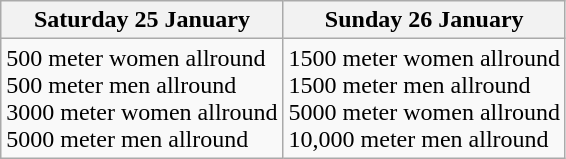<table class="wikitable">
<tr>
<th>Saturday 25 January</th>
<th>Sunday 26 January</th>
</tr>
<tr>
<td Valign=top>500 meter women allround <br> 500 meter men allround <br> 3000 meter women allround <br> 5000 meter men allround</td>
<td Valign=top>1500 meter women allround <br> 1500 meter men allround <br> 5000 meter women allround <br> 10,000 meter men allround</td>
</tr>
</table>
